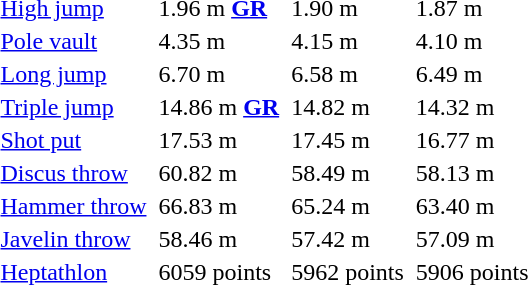<table>
<tr>
<td><a href='#'>High jump</a><br></td>
<td></td>
<td>1.96 m <strong><a href='#'>GR</a></strong></td>
<td></td>
<td>1.90 m</td>
<td></td>
<td>1.87 m</td>
</tr>
<tr>
<td rowspan=3><a href='#'>Pole vault</a><br></td>
<td rowspan=3></td>
<td rowspan=3>4.35 m</td>
<td rowspan=3></td>
<td rowspan=3>4.15 m</td>
<td></td>
<td rowspan=3>4.10 m</td>
</tr>
<tr>
<td></td>
</tr>
<tr>
<td></td>
</tr>
<tr>
<td><a href='#'>Long jump</a><br></td>
<td></td>
<td>6.70 m</td>
<td></td>
<td>6.58 m</td>
<td></td>
<td>6.49 m</td>
</tr>
<tr>
<td><a href='#'>Triple jump</a><br></td>
<td></td>
<td>14.86 m <strong><a href='#'>GR</a></strong></td>
<td></td>
<td>14.82 m</td>
<td></td>
<td>14.32 m</td>
</tr>
<tr>
<td><a href='#'>Shot put</a><br></td>
<td></td>
<td>17.53 m</td>
<td></td>
<td>17.45 m</td>
<td></td>
<td>16.77 m</td>
</tr>
<tr>
<td><a href='#'>Discus throw</a><br></td>
<td></td>
<td>60.82 m</td>
<td></td>
<td>58.49 m</td>
<td></td>
<td>58.13 m</td>
</tr>
<tr>
<td><a href='#'>Hammer throw</a><br></td>
<td></td>
<td>66.83 m</td>
<td></td>
<td>65.24 m</td>
<td></td>
<td>63.40 m</td>
</tr>
<tr>
<td><a href='#'>Javelin throw</a><br></td>
<td></td>
<td>58.46 m</td>
<td></td>
<td>57.42 m</td>
<td></td>
<td>57.09 m</td>
</tr>
<tr>
<td><a href='#'>Heptathlon</a><br></td>
<td></td>
<td>6059 points</td>
<td></td>
<td>5962 points</td>
<td></td>
<td>5906 points</td>
</tr>
</table>
